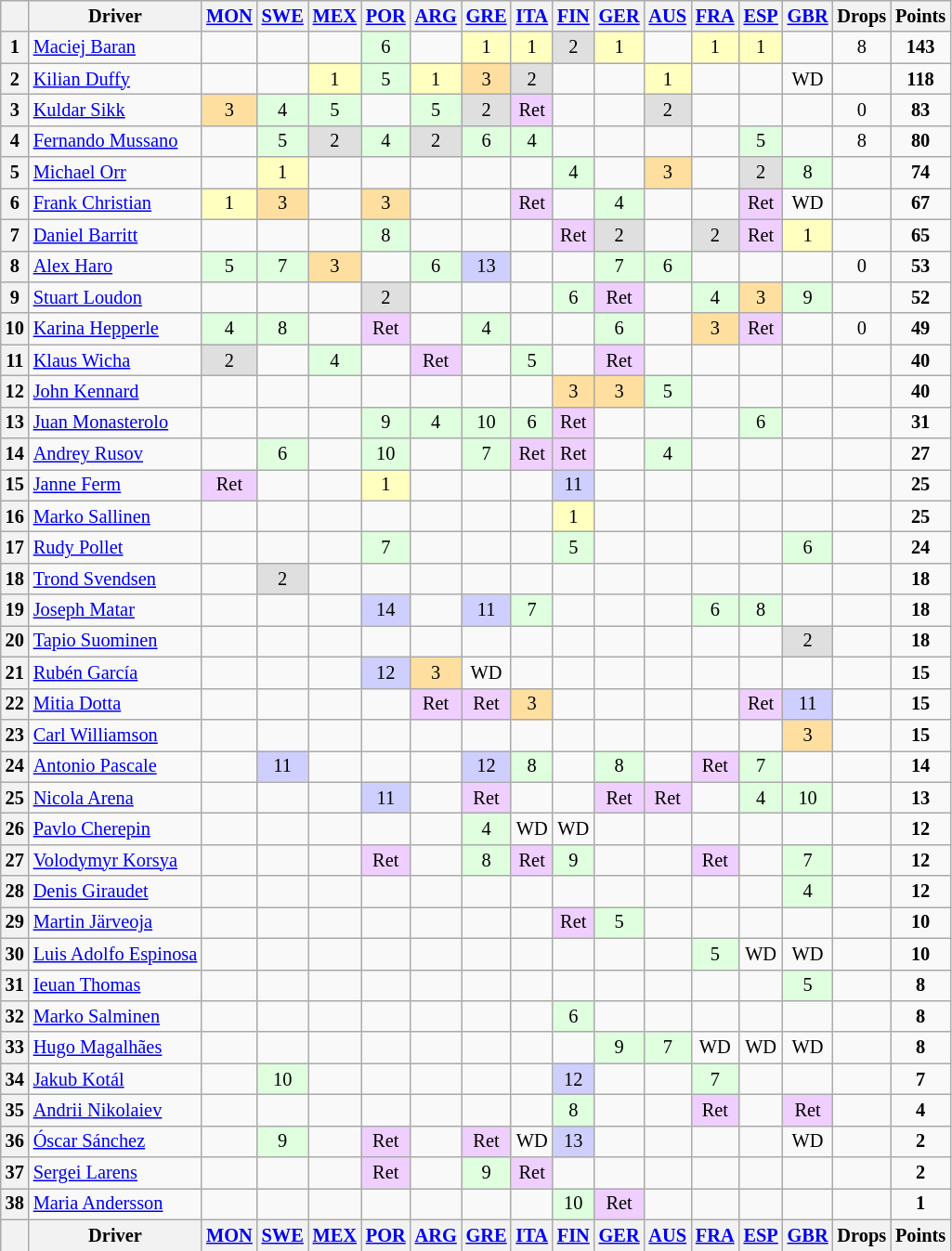<table class="wikitable" style="font-size: 85%; text-align: center;">
<tr valign="top">
<th valign="middle"></th>
<th valign="middle">Driver</th>
<th><a href='#'>MON</a><br></th>
<th><a href='#'>SWE</a><br></th>
<th><a href='#'>MEX</a><br></th>
<th><a href='#'>POR</a><br></th>
<th><a href='#'>ARG</a><br></th>
<th><a href='#'>GRE</a><br></th>
<th><a href='#'>ITA</a><br></th>
<th><a href='#'>FIN</a><br></th>
<th><a href='#'>GER</a><br></th>
<th><a href='#'>AUS</a><br></th>
<th><a href='#'>FRA</a><br></th>
<th><a href='#'>ESP</a><br></th>
<th><a href='#'>GBR</a><br></th>
<th valign="middle">Drops</th>
<th valign="middle">Points</th>
</tr>
<tr>
<th>1</th>
<td align="left"> <a href='#'>Maciej Baran</a></td>
<td></td>
<td></td>
<td></td>
<td style="background:#dfffdf;">6</td>
<td></td>
<td style="background:#ffffbf;">1</td>
<td style="background:#ffffbf;">1</td>
<td style="background:#dfdfdf;">2</td>
<td style="background:#ffffbf;">1</td>
<td></td>
<td style="background:#ffffbf;">1</td>
<td style="background:#ffffbf;">1</td>
<td></td>
<td>8</td>
<td><strong>143</strong></td>
</tr>
<tr>
<th>2</th>
<td align="left"> <a href='#'>Kilian Duffy</a></td>
<td></td>
<td></td>
<td style="background:#ffffbf;">1</td>
<td style="background:#dfffdf;">5</td>
<td style="background:#ffffbf;">1</td>
<td style="background:#ffdf9f;">3</td>
<td style="background:#dfdfdf;">2</td>
<td></td>
<td></td>
<td style="background:#ffffbf;">1</td>
<td></td>
<td></td>
<td>WD</td>
<td></td>
<td><strong>118</strong></td>
</tr>
<tr>
<th>3</th>
<td align="left"> <a href='#'>Kuldar Sikk</a></td>
<td style="background:#ffdf9f;">3</td>
<td style="background:#dfffdf;">4</td>
<td style="background:#dfffdf;">5</td>
<td></td>
<td style="background:#dfffdf;">5</td>
<td style="background:#dfdfdf;">2</td>
<td style="background:#efcfff;">Ret</td>
<td></td>
<td></td>
<td style="background:#dfdfdf;">2</td>
<td></td>
<td></td>
<td></td>
<td>0</td>
<td><strong>83</strong></td>
</tr>
<tr>
<th>4</th>
<td align="left"> <a href='#'>Fernando Mussano</a></td>
<td></td>
<td style="background:#dfffdf;">5</td>
<td style="background:#dfdfdf;">2</td>
<td style="background:#dfffdf;">4</td>
<td style="background:#dfdfdf;">2</td>
<td style="background:#dfffdf;">6</td>
<td style="background:#dfffdf;">4</td>
<td></td>
<td></td>
<td></td>
<td></td>
<td style="background:#dfffdf;">5</td>
<td></td>
<td>8</td>
<td><strong>80</strong></td>
</tr>
<tr>
<th>5</th>
<td align="left"> <a href='#'>Michael Orr</a></td>
<td></td>
<td style="background:#ffffbf;">1</td>
<td></td>
<td></td>
<td></td>
<td></td>
<td></td>
<td style="background:#dfffdf;">4</td>
<td></td>
<td style="background:#ffdf9f;">3</td>
<td></td>
<td style="background:#dfdfdf;">2</td>
<td style="background:#dfffdf;">8</td>
<td></td>
<td><strong>74</strong></td>
</tr>
<tr>
<th>6</th>
<td align="left"> <a href='#'>Frank Christian</a></td>
<td style="background:#ffffbf;">1</td>
<td style="background:#ffdf9f;">3</td>
<td></td>
<td style="background:#ffdf9f;">3</td>
<td></td>
<td></td>
<td style="background:#efcfff;">Ret</td>
<td></td>
<td style="background:#dfffdf;">4</td>
<td></td>
<td></td>
<td style="background:#efcfff;">Ret</td>
<td>WD</td>
<td></td>
<td><strong>67</strong></td>
</tr>
<tr>
<th>7</th>
<td align="left"> <a href='#'>Daniel Barritt</a></td>
<td></td>
<td></td>
<td></td>
<td style="background:#dfffdf;">8</td>
<td></td>
<td></td>
<td></td>
<td style="background:#efcfff;">Ret</td>
<td style="background:#dfdfdf;">2</td>
<td></td>
<td style="background:#dfdfdf;">2</td>
<td style="background:#efcfff;">Ret</td>
<td style="background:#ffffbf;">1</td>
<td></td>
<td><strong>65</strong></td>
</tr>
<tr>
<th>8</th>
<td align="left"> <a href='#'>Alex Haro</a></td>
<td style="background:#dfffdf;">5</td>
<td style="background:#dfffdf;">7</td>
<td style="background:#ffdf9f;">3</td>
<td></td>
<td style="background:#dfffdf;">6</td>
<td style="background:#cfcfff;">13</td>
<td></td>
<td></td>
<td style="background:#dfffdf;">7</td>
<td style="background:#dfffdf;">6</td>
<td></td>
<td></td>
<td></td>
<td>0</td>
<td><strong>53</strong></td>
</tr>
<tr>
<th>9</th>
<td align="left"> <a href='#'>Stuart Loudon</a></td>
<td></td>
<td></td>
<td></td>
<td style="background:#dfdfdf;">2</td>
<td></td>
<td></td>
<td></td>
<td style="background:#dfffdf;">6</td>
<td style="background:#efcfff;">Ret</td>
<td></td>
<td style="background:#dfffdf;">4</td>
<td style="background:#ffdf9f;">3</td>
<td style="background:#dfffdf;">9</td>
<td></td>
<td><strong>52</strong></td>
</tr>
<tr>
<th>10</th>
<td align="left"> <a href='#'>Karina Hepperle</a></td>
<td style="background:#dfffdf;">4</td>
<td style="background:#dfffdf;">8</td>
<td></td>
<td style="background:#efcfff;">Ret</td>
<td></td>
<td style="background:#dfffdf;">4</td>
<td></td>
<td></td>
<td style="background:#dfffdf;">6</td>
<td></td>
<td style="background:#ffdf9f;">3</td>
<td style="background:#efcfff;">Ret</td>
<td></td>
<td>0</td>
<td><strong>49</strong></td>
</tr>
<tr>
<th>11</th>
<td align="left"> <a href='#'>Klaus Wicha</a></td>
<td style="background:#dfdfdf;">2</td>
<td></td>
<td style="background:#dfffdf;">4</td>
<td></td>
<td style="background:#efcfff;">Ret</td>
<td></td>
<td style="background:#dfffdf;">5</td>
<td></td>
<td style="background:#efcfff;">Ret</td>
<td></td>
<td></td>
<td></td>
<td></td>
<td></td>
<td><strong>40</strong></td>
</tr>
<tr>
<th>12</th>
<td align="left"> <a href='#'>John Kennard</a></td>
<td></td>
<td></td>
<td></td>
<td></td>
<td></td>
<td></td>
<td></td>
<td style="background:#ffdf9f;">3</td>
<td style="background:#ffdf9f;">3</td>
<td style="background:#dfffdf;">5</td>
<td></td>
<td></td>
<td></td>
<td></td>
<td><strong>40</strong></td>
</tr>
<tr>
<th>13</th>
<td align="left"> <a href='#'>Juan Monasterolo</a></td>
<td></td>
<td></td>
<td></td>
<td style="background:#dfffdf;">9</td>
<td style="background:#dfffdf;">4</td>
<td style="background:#dfffdf;">10</td>
<td style="background:#dfffdf;">6</td>
<td style="background:#efcfff;">Ret</td>
<td></td>
<td></td>
<td></td>
<td style="background:#dfffdf;">6</td>
<td></td>
<td></td>
<td><strong>31</strong></td>
</tr>
<tr>
<th>14</th>
<td align="left"> <a href='#'>Andrey Rusov</a></td>
<td></td>
<td style="background:#dfffdf;">6</td>
<td></td>
<td style="background:#dfffdf;">10</td>
<td></td>
<td style="background:#dfffdf;">7</td>
<td style="background:#efcfff;">Ret</td>
<td style="background:#efcfff;">Ret</td>
<td></td>
<td style="background:#dfffdf;">4</td>
<td></td>
<td></td>
<td></td>
<td></td>
<td><strong>27</strong></td>
</tr>
<tr>
<th>15</th>
<td align="left"> <a href='#'>Janne Ferm</a></td>
<td style="background:#efcfff;">Ret</td>
<td></td>
<td></td>
<td style="background:#ffffbf;">1</td>
<td></td>
<td></td>
<td></td>
<td style="background:#cfcfff;">11</td>
<td></td>
<td></td>
<td></td>
<td></td>
<td></td>
<td></td>
<td><strong>25</strong></td>
</tr>
<tr>
<th>16</th>
<td align="left"> <a href='#'>Marko Sallinen</a></td>
<td></td>
<td></td>
<td></td>
<td></td>
<td></td>
<td></td>
<td></td>
<td style="background:#ffffbf;">1</td>
<td></td>
<td></td>
<td></td>
<td></td>
<td></td>
<td></td>
<td><strong>25</strong></td>
</tr>
<tr>
<th>17</th>
<td align="left"> <a href='#'>Rudy Pollet</a></td>
<td></td>
<td></td>
<td></td>
<td style="background:#dfffdf;">7</td>
<td></td>
<td></td>
<td></td>
<td style="background:#dfffdf;">5</td>
<td></td>
<td></td>
<td></td>
<td></td>
<td style="background:#dfffdf;">6</td>
<td></td>
<td><strong>24</strong></td>
</tr>
<tr>
<th>18</th>
<td align="left"> <a href='#'>Trond Svendsen</a></td>
<td></td>
<td style="background:#dfdfdf;">2</td>
<td></td>
<td></td>
<td></td>
<td></td>
<td></td>
<td></td>
<td></td>
<td></td>
<td></td>
<td></td>
<td></td>
<td></td>
<td><strong>18</strong></td>
</tr>
<tr>
<th>19</th>
<td align="left"> <a href='#'>Joseph Matar</a></td>
<td></td>
<td></td>
<td></td>
<td style="background:#cfcfff;">14</td>
<td></td>
<td style="background:#cfcfff;">11</td>
<td style="background:#dfffdf;">7</td>
<td></td>
<td></td>
<td></td>
<td style="background:#dfffdf;">6</td>
<td style="background:#dfffdf;">8</td>
<td></td>
<td></td>
<td><strong>18</strong></td>
</tr>
<tr>
<th>20</th>
<td align="left"> <a href='#'>Tapio Suominen</a></td>
<td></td>
<td></td>
<td></td>
<td></td>
<td></td>
<td></td>
<td></td>
<td></td>
<td></td>
<td></td>
<td></td>
<td></td>
<td style="background:#dfdfdf;">2</td>
<td></td>
<td><strong>18</strong></td>
</tr>
<tr>
<th>21</th>
<td align="left"> <a href='#'>Rubén García</a></td>
<td></td>
<td></td>
<td></td>
<td style="background:#cfcfff;">12</td>
<td style="background:#ffdf9f;">3</td>
<td>WD</td>
<td></td>
<td></td>
<td></td>
<td></td>
<td></td>
<td></td>
<td></td>
<td></td>
<td><strong>15</strong></td>
</tr>
<tr>
<th>22</th>
<td align="left"> <a href='#'>Mitia Dotta</a></td>
<td></td>
<td></td>
<td></td>
<td></td>
<td style="background:#efcfff;">Ret</td>
<td style="background:#efcfff;">Ret</td>
<td style="background:#ffdf9f;">3</td>
<td></td>
<td></td>
<td></td>
<td></td>
<td style="background:#efcfff;">Ret</td>
<td style="background:#cfcfff;">11</td>
<td></td>
<td><strong>15</strong></td>
</tr>
<tr>
<th>23</th>
<td align="left"> <a href='#'>Carl Williamson</a></td>
<td></td>
<td></td>
<td></td>
<td></td>
<td></td>
<td></td>
<td></td>
<td></td>
<td></td>
<td></td>
<td></td>
<td></td>
<td style="background:#ffdf9f;">3</td>
<td></td>
<td><strong>15</strong></td>
</tr>
<tr>
<th>24</th>
<td align="left"> <a href='#'>Antonio Pascale</a></td>
<td></td>
<td style="background:#cfcfff;">11</td>
<td></td>
<td></td>
<td></td>
<td style="background:#cfcfff;">12</td>
<td style="background:#dfffdf;">8</td>
<td></td>
<td style="background:#dfffdf;">8</td>
<td></td>
<td style="background:#efcfff;">Ret</td>
<td style="background:#dfffdf;">7</td>
<td></td>
<td></td>
<td><strong>14</strong></td>
</tr>
<tr>
<th>25</th>
<td align="left"> <a href='#'>Nicola Arena</a></td>
<td></td>
<td></td>
<td></td>
<td style="background:#cfcfff;">11</td>
<td></td>
<td style="background:#efcfff;">Ret</td>
<td></td>
<td></td>
<td style="background:#efcfff;">Ret</td>
<td style="background:#efcfff;">Ret</td>
<td></td>
<td style="background:#dfffdf;">4</td>
<td style="background:#dfffdf;">10</td>
<td></td>
<td><strong>13</strong></td>
</tr>
<tr>
<th>26</th>
<td align="left"> <a href='#'>Pavlo Cherepin</a></td>
<td></td>
<td></td>
<td></td>
<td></td>
<td></td>
<td style="background:#dfffdf;">4</td>
<td>WD</td>
<td>WD</td>
<td></td>
<td></td>
<td></td>
<td></td>
<td></td>
<td></td>
<td><strong>12</strong></td>
</tr>
<tr>
<th>27</th>
<td align="left"> <a href='#'>Volodymyr Korsya</a></td>
<td></td>
<td></td>
<td></td>
<td style="background:#efcfff;">Ret</td>
<td></td>
<td style="background:#dfffdf;">8</td>
<td style="background:#efcfff;">Ret</td>
<td style="background:#dfffdf;">9</td>
<td></td>
<td></td>
<td style="background:#efcfff;">Ret</td>
<td></td>
<td style="background:#dfffdf;">7</td>
<td></td>
<td><strong>12</strong></td>
</tr>
<tr>
<th>28</th>
<td align="left"> <a href='#'>Denis Giraudet</a></td>
<td></td>
<td></td>
<td></td>
<td></td>
<td></td>
<td></td>
<td></td>
<td></td>
<td></td>
<td></td>
<td></td>
<td></td>
<td style="background:#dfffdf;">4</td>
<td></td>
<td><strong>12</strong></td>
</tr>
<tr>
<th>29</th>
<td align="left"> <a href='#'>Martin Järveoja</a></td>
<td></td>
<td></td>
<td></td>
<td></td>
<td></td>
<td></td>
<td></td>
<td style="background:#efcfff;">Ret</td>
<td style="background:#dfffdf;">5</td>
<td></td>
<td></td>
<td></td>
<td></td>
<td></td>
<td><strong>10</strong></td>
</tr>
<tr>
<th>30</th>
<td align="left"> <a href='#'>Luis Adolfo Espinosa</a></td>
<td></td>
<td></td>
<td></td>
<td></td>
<td></td>
<td></td>
<td></td>
<td></td>
<td></td>
<td></td>
<td style="background:#dfffdf;">5</td>
<td>WD</td>
<td>WD</td>
<td></td>
<td><strong>10</strong></td>
</tr>
<tr>
<th>31</th>
<td align="left"> <a href='#'>Ieuan Thomas</a></td>
<td></td>
<td></td>
<td></td>
<td></td>
<td></td>
<td></td>
<td></td>
<td></td>
<td></td>
<td></td>
<td></td>
<td></td>
<td style="background:#dfffdf;">5</td>
<td></td>
<td><strong>8</strong></td>
</tr>
<tr>
<th>32</th>
<td align="left"> <a href='#'>Marko Salminen</a></td>
<td></td>
<td></td>
<td></td>
<td></td>
<td></td>
<td></td>
<td></td>
<td style="background:#dfffdf;">6</td>
<td></td>
<td></td>
<td></td>
<td></td>
<td></td>
<td></td>
<td><strong>8</strong></td>
</tr>
<tr>
<th>33</th>
<td align="left"> <a href='#'>Hugo Magalhães</a></td>
<td></td>
<td></td>
<td></td>
<td></td>
<td></td>
<td></td>
<td></td>
<td></td>
<td style="background:#dfffdf;">9</td>
<td style="background:#dfffdf;">7</td>
<td>WD</td>
<td>WD</td>
<td>WD</td>
<td></td>
<td><strong>8</strong></td>
</tr>
<tr>
<th>34</th>
<td align="left"> <a href='#'>Jakub Kotál</a></td>
<td></td>
<td style="background:#dfffdf;">10</td>
<td></td>
<td></td>
<td></td>
<td></td>
<td></td>
<td style="background:#cfcfff;">12</td>
<td></td>
<td></td>
<td style="background:#dfffdf;">7</td>
<td></td>
<td></td>
<td></td>
<td><strong>7</strong></td>
</tr>
<tr>
<th>35</th>
<td align="left"> <a href='#'>Andrii Nikolaiev</a></td>
<td></td>
<td></td>
<td></td>
<td></td>
<td></td>
<td></td>
<td></td>
<td style="background:#dfffdf;">8</td>
<td></td>
<td></td>
<td style="background:#efcfff;">Ret</td>
<td></td>
<td style="background:#efcfff;">Ret</td>
<td></td>
<td><strong>4</strong></td>
</tr>
<tr>
<th>36</th>
<td align="left"> <a href='#'>Óscar Sánchez</a></td>
<td></td>
<td style="background:#dfffdf;">9</td>
<td></td>
<td style="background:#efcfff;">Ret</td>
<td></td>
<td style="background:#efcfff;">Ret</td>
<td>WD</td>
<td style="background:#cfcfff;">13</td>
<td></td>
<td></td>
<td></td>
<td></td>
<td>WD</td>
<td></td>
<td><strong>2</strong></td>
</tr>
<tr>
<th>37</th>
<td align="left"> <a href='#'>Sergei Larens</a></td>
<td></td>
<td></td>
<td></td>
<td style="background:#efcfff;">Ret</td>
<td></td>
<td style="background:#dfffdf;">9</td>
<td style="background:#efcfff;">Ret</td>
<td></td>
<td></td>
<td></td>
<td></td>
<td></td>
<td></td>
<td></td>
<td><strong>2</strong></td>
</tr>
<tr>
<th>38</th>
<td align="left"> <a href='#'>Maria Andersson</a></td>
<td></td>
<td></td>
<td></td>
<td></td>
<td></td>
<td></td>
<td></td>
<td style="background:#dfffdf;">10</td>
<td style="background:#efcfff;">Ret</td>
<td></td>
<td></td>
<td></td>
<td></td>
<td></td>
<td><strong>1</strong></td>
</tr>
<tr valign="top">
<th valign="middle"></th>
<th valign="middle">Driver</th>
<th><a href='#'>MON</a><br></th>
<th><a href='#'>SWE</a><br></th>
<th><a href='#'>MEX</a><br></th>
<th><a href='#'>POR</a><br></th>
<th><a href='#'>ARG</a><br></th>
<th><a href='#'>GRE</a><br></th>
<th><a href='#'>ITA</a><br></th>
<th><a href='#'>FIN</a><br></th>
<th><a href='#'>GER</a><br></th>
<th><a href='#'>AUS</a><br></th>
<th><a href='#'>FRA</a><br></th>
<th><a href='#'>ESP</a><br></th>
<th><a href='#'>GBR</a><br></th>
<th valign="middle">Drops</th>
<th valign="middle">Points</th>
</tr>
<tr>
</tr>
</table>
